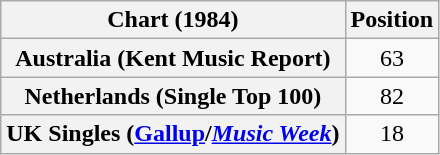<table class="wikitable sortable plainrowheaders" style="text-align:center">
<tr>
<th scope="col">Chart (1984)</th>
<th scope="col">Position</th>
</tr>
<tr>
<th scope="row">Australia (Kent Music Report)</th>
<td>63</td>
</tr>
<tr>
<th scope="row">Netherlands (Single Top 100)</th>
<td>82</td>
</tr>
<tr>
<th scope="row">UK Singles (<a href='#'>Gallup</a>/<em><a href='#'>Music Week</a></em>)</th>
<td>18</td>
</tr>
</table>
